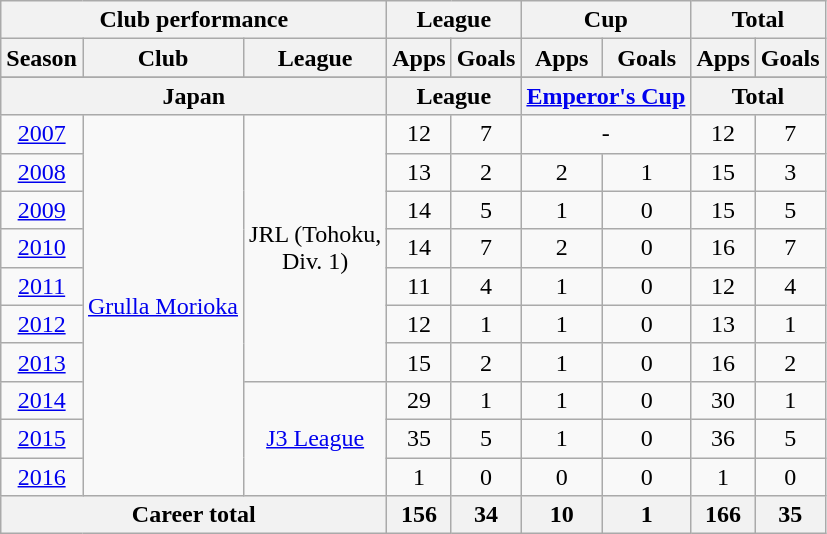<table class="wikitable" style="text-align:center">
<tr>
<th colspan=3>Club performance</th>
<th colspan=2>League</th>
<th colspan=2>Cup</th>
<th colspan=2>Total</th>
</tr>
<tr>
<th>Season</th>
<th>Club</th>
<th>League</th>
<th>Apps</th>
<th>Goals</th>
<th>Apps</th>
<th>Goals</th>
<th>Apps</th>
<th>Goals</th>
</tr>
<tr>
</tr>
<tr>
<th colspan=3>Japan</th>
<th colspan=2>League</th>
<th colspan=2><a href='#'>Emperor's Cup</a></th>
<th colspan=2>Total</th>
</tr>
<tr>
<td><a href='#'>2007</a></td>
<td rowspan="10"><a href='#'>Grulla Morioka</a></td>
<td rowspan="7">JRL (Tohoku,<br>Div. 1)</td>
<td>12</td>
<td>7</td>
<td colspan="2">-</td>
<td>12</td>
<td>7</td>
</tr>
<tr>
<td><a href='#'>2008</a></td>
<td>13</td>
<td>2</td>
<td>2</td>
<td>1</td>
<td>15</td>
<td>3</td>
</tr>
<tr>
<td><a href='#'>2009</a></td>
<td>14</td>
<td>5</td>
<td>1</td>
<td>0</td>
<td>15</td>
<td>5</td>
</tr>
<tr>
<td><a href='#'>2010</a></td>
<td>14</td>
<td>7</td>
<td>2</td>
<td>0</td>
<td>16</td>
<td>7</td>
</tr>
<tr>
<td><a href='#'>2011</a></td>
<td>11</td>
<td>4</td>
<td>1</td>
<td>0</td>
<td>12</td>
<td>4</td>
</tr>
<tr>
<td><a href='#'>2012</a></td>
<td>12</td>
<td>1</td>
<td>1</td>
<td>0</td>
<td>13</td>
<td>1</td>
</tr>
<tr>
<td><a href='#'>2013</a></td>
<td>15</td>
<td>2</td>
<td>1</td>
<td>0</td>
<td>16</td>
<td>2</td>
</tr>
<tr>
<td><a href='#'>2014</a></td>
<td rowspan="3"><a href='#'>J3 League</a></td>
<td>29</td>
<td>1</td>
<td>1</td>
<td>0</td>
<td>30</td>
<td>1</td>
</tr>
<tr>
<td><a href='#'>2015</a></td>
<td>35</td>
<td>5</td>
<td>1</td>
<td>0</td>
<td>36</td>
<td>5</td>
</tr>
<tr>
<td><a href='#'>2016</a></td>
<td>1</td>
<td>0</td>
<td>0</td>
<td>0</td>
<td>1</td>
<td>0</td>
</tr>
<tr>
<th colspan=3>Career total</th>
<th>156</th>
<th>34</th>
<th>10</th>
<th>1</th>
<th>166</th>
<th>35</th>
</tr>
</table>
